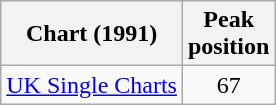<table class="wikitable">
<tr>
<th>Chart (1991)</th>
<th>Peak<br>position</th>
</tr>
<tr>
<td><a href='#'>UK Single Charts</a></td>
<td style="text-align:center;">67</td>
</tr>
</table>
